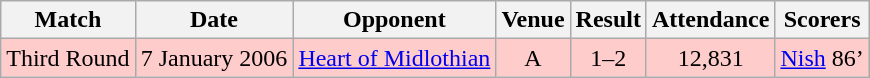<table class="wikitable" style="font-size:100%; text-align:center">
<tr>
<th>Match</th>
<th>Date</th>
<th>Opponent</th>
<th>Venue</th>
<th>Result</th>
<th>Attendance</th>
<th>Scorers</th>
</tr>
<tr style="background: #FFCCCC;">
<td>Third Round</td>
<td>7 January 2006</td>
<td><a href='#'>Heart of Midlothian</a></td>
<td>A</td>
<td>1–2</td>
<td>12,831</td>
<td><a href='#'>Nish</a> 86’</td>
</tr>
</table>
